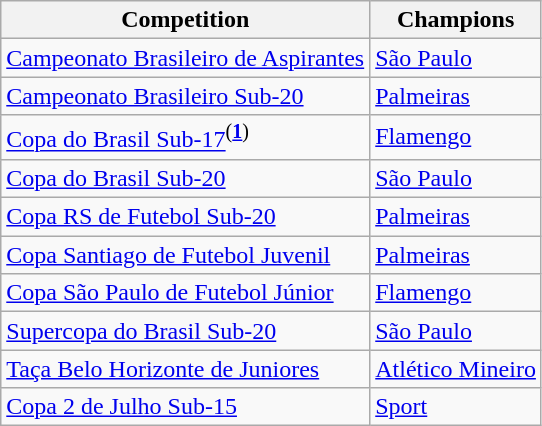<table class="wikitable">
<tr>
<th>Competition</th>
<th>Champions</th>
</tr>
<tr>
<td><a href='#'>Campeonato Brasileiro de Aspirantes</a></td>
<td><a href='#'>São Paulo</a></td>
</tr>
<tr>
<td><a href='#'>Campeonato Brasileiro Sub-20</a></td>
<td><a href='#'>Palmeiras</a></td>
</tr>
<tr>
<td><a href='#'>Copa do Brasil Sub-17</a><sup>(<strong><a href='#'>1</a></strong>)</sup></td>
<td><a href='#'>Flamengo</a></td>
</tr>
<tr>
<td><a href='#'>Copa do Brasil Sub-20</a></td>
<td><a href='#'>São Paulo</a></td>
</tr>
<tr>
<td><a href='#'>Copa RS de Futebol Sub-20</a></td>
<td><a href='#'>Palmeiras</a></td>
</tr>
<tr>
<td><a href='#'>Copa Santiago de Futebol Juvenil</a></td>
<td><a href='#'>Palmeiras</a></td>
</tr>
<tr>
<td><a href='#'>Copa São Paulo de Futebol Júnior</a></td>
<td><a href='#'>Flamengo</a></td>
</tr>
<tr>
<td><a href='#'>Supercopa do Brasil Sub-20</a></td>
<td><a href='#'>São Paulo</a></td>
</tr>
<tr>
<td><a href='#'>Taça Belo Horizonte de Juniores</a></td>
<td><a href='#'>Atlético Mineiro</a></td>
</tr>
<tr>
<td><a href='#'>Copa 2 de Julho Sub-15</a></td>
<td><a href='#'>Sport</a></td>
</tr>
</table>
